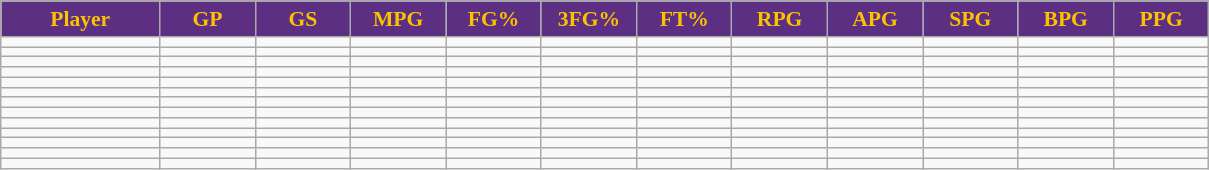<table class="wikitable sortable" style="font-size: 90%">
<tr>
<th style="background:#5C2F83; color:#FCC200" width="10%">Player</th>
<th style="background:#5C2F83; color:#FCC200" width="6%">GP</th>
<th style="background:#5C2F83; color:#FCC200" width="6%">GS</th>
<th style="background:#5C2F83; color:#FCC200" width="6%">MPG</th>
<th style="background:#5C2F83; color:#FCC200" width="6%">FG%</th>
<th style="background:#5C2F83; color:#FCC200" width="6%">3FG%</th>
<th style="background:#5C2F83; color:#FCC200" width="6%">FT%</th>
<th style="background:#5C2F83; color:#FCC200" width="6%">RPG</th>
<th style="background:#5C2F83; color:#FCC200" width="6%">APG</th>
<th style="background:#5C2F83; color:#FCC200" width="6%">SPG</th>
<th style="background:#5C2F83; color:#FCC200" width="6%">BPG</th>
<th style="background:#5C2F83; color:#FCC200" width="6%">PPG</th>
</tr>
<tr>
<td></td>
<td></td>
<td></td>
<td></td>
<td></td>
<td></td>
<td></td>
<td></td>
<td></td>
<td></td>
<td></td>
<td></td>
</tr>
<tr>
<td></td>
<td></td>
<td></td>
<td></td>
<td></td>
<td></td>
<td></td>
<td></td>
<td></td>
<td></td>
<td></td>
<td></td>
</tr>
<tr>
<td></td>
<td></td>
<td></td>
<td></td>
<td></td>
<td></td>
<td></td>
<td></td>
<td></td>
<td></td>
<td></td>
<td></td>
</tr>
<tr>
<td></td>
<td></td>
<td></td>
<td></td>
<td></td>
<td></td>
<td></td>
<td></td>
<td></td>
<td></td>
<td></td>
<td></td>
</tr>
<tr>
<td></td>
<td></td>
<td></td>
<td></td>
<td></td>
<td></td>
<td></td>
<td></td>
<td></td>
<td></td>
<td></td>
<td></td>
</tr>
<tr>
<td></td>
<td></td>
<td></td>
<td></td>
<td></td>
<td></td>
<td></td>
<td></td>
<td></td>
<td></td>
<td></td>
<td></td>
</tr>
<tr>
<td></td>
<td></td>
<td></td>
<td></td>
<td></td>
<td></td>
<td></td>
<td></td>
<td></td>
<td></td>
<td></td>
<td></td>
</tr>
<tr>
<td></td>
<td></td>
<td></td>
<td></td>
<td></td>
<td></td>
<td></td>
<td></td>
<td></td>
<td></td>
<td></td>
<td></td>
</tr>
<tr>
<td></td>
<td></td>
<td></td>
<td></td>
<td></td>
<td></td>
<td></td>
<td></td>
<td></td>
<td></td>
<td></td>
<td></td>
</tr>
<tr>
<td></td>
<td></td>
<td></td>
<td></td>
<td></td>
<td></td>
<td></td>
<td></td>
<td></td>
<td></td>
<td></td>
<td></td>
</tr>
<tr>
<td></td>
<td></td>
<td></td>
<td></td>
<td></td>
<td></td>
<td></td>
<td></td>
<td></td>
<td></td>
<td></td>
<td></td>
</tr>
<tr>
<td></td>
<td></td>
<td></td>
<td></td>
<td></td>
<td></td>
<td></td>
<td></td>
<td></td>
<td></td>
<td></td>
<td></td>
</tr>
<tr>
<td></td>
<td></td>
<td></td>
<td></td>
<td></td>
<td></td>
<td></td>
<td></td>
<td></td>
<td></td>
<td></td>
<td></td>
</tr>
</table>
